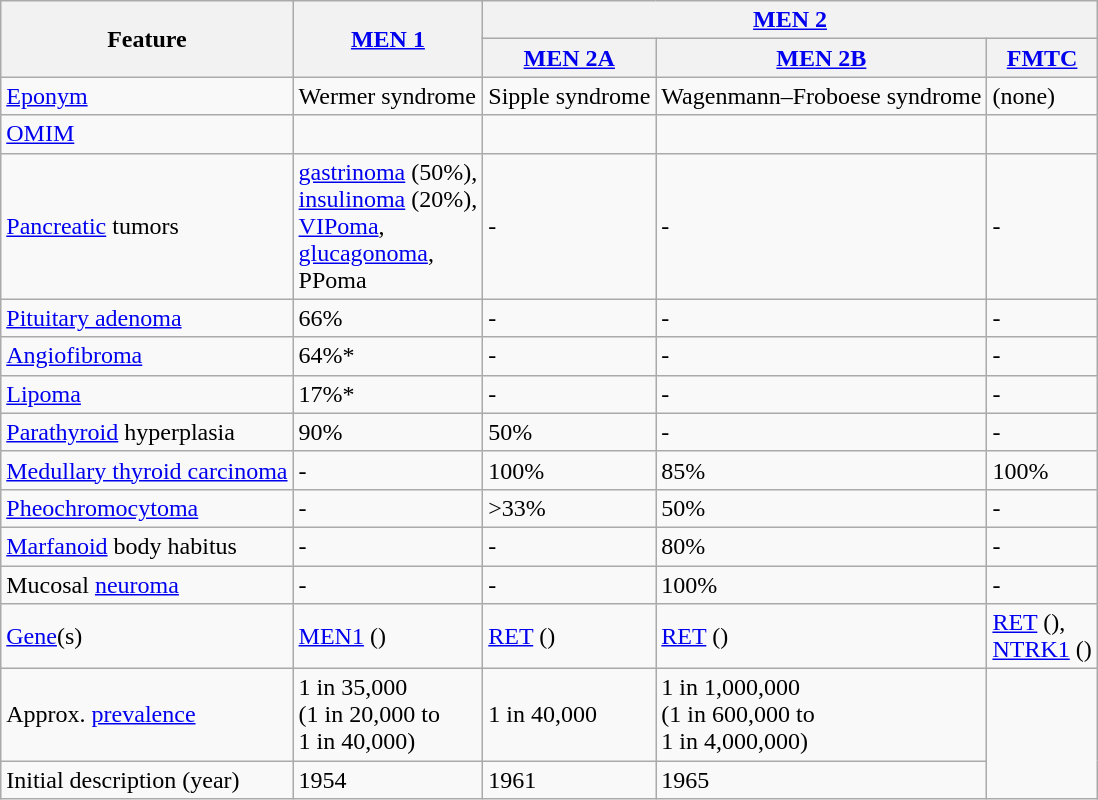<table class="wikitable">
<tr>
<th rowspan="2">Feature</th>
<th rowspan="2"><a href='#'>MEN 1</a></th>
<th colspan="3"><a href='#'>MEN 2</a></th>
</tr>
<tr>
<th><a href='#'>MEN 2A</a></th>
<th><a href='#'>MEN 2B</a></th>
<th><a href='#'>FMTC</a></th>
</tr>
<tr>
<td><a href='#'>Eponym</a></td>
<td>Wermer syndrome</td>
<td>Sipple syndrome</td>
<td>Wagenmann–Froboese syndrome</td>
<td>(none)</td>
</tr>
<tr>
<td><a href='#'>OMIM</a></td>
<td></td>
<td></td>
<td></td>
<td></td>
</tr>
<tr>
<td><a href='#'>Pancreatic</a> tumors</td>
<td><a href='#'>gastrinoma</a> (50%), <br><a href='#'>insulinoma</a> (20%), <br><a href='#'>VIPoma</a>, <br><a href='#'>glucagonoma</a>, <br>PPoma</td>
<td>-</td>
<td>-</td>
<td>-</td>
</tr>
<tr>
<td><a href='#'>Pituitary adenoma</a></td>
<td>66%</td>
<td>-</td>
<td>-</td>
<td>-</td>
</tr>
<tr>
<td><a href='#'>Angiofibroma</a></td>
<td>64%*</td>
<td>-</td>
<td>-</td>
<td>-</td>
</tr>
<tr>
<td><a href='#'>Lipoma</a></td>
<td>17%*</td>
<td>-</td>
<td>-</td>
<td>-</td>
</tr>
<tr>
<td><a href='#'>Parathyroid</a> hyperplasia</td>
<td>90%</td>
<td>50%</td>
<td>-</td>
<td>-</td>
</tr>
<tr>
<td><a href='#'>Medullary thyroid carcinoma</a></td>
<td>-</td>
<td>100%</td>
<td>85%</td>
<td>100%</td>
</tr>
<tr>
<td><a href='#'>Pheochromocytoma</a></td>
<td>-</td>
<td>>33%</td>
<td>50%</td>
<td>-</td>
</tr>
<tr>
<td><a href='#'>Marfanoid</a> body habitus</td>
<td>-</td>
<td>-</td>
<td>80%</td>
<td>-</td>
</tr>
<tr>
<td>Mucosal <a href='#'>neuroma</a></td>
<td>-</td>
<td>-</td>
<td>100%</td>
<td>-</td>
</tr>
<tr>
<td><a href='#'>Gene</a>(s)</td>
<td><a href='#'>MEN1</a> ()</td>
<td><a href='#'>RET</a> ()</td>
<td><a href='#'>RET</a> ()</td>
<td><a href='#'>RET</a> (),<br><a href='#'>NTRK1</a> ()</td>
</tr>
<tr>
<td>Approx. <a href='#'>prevalence</a></td>
<td>1 in 35,000 <br> (1 in 20,000 to<br> 1 in 40,000)</td>
<td>1 in 40,000</td>
<td>1 in 1,000,000<br>(1 in 600,000 to<br>1 in 4,000,000)</td>
</tr>
<tr>
<td>Initial description (year)</td>
<td>1954</td>
<td>1961</td>
<td>1965</td>
</tr>
</table>
